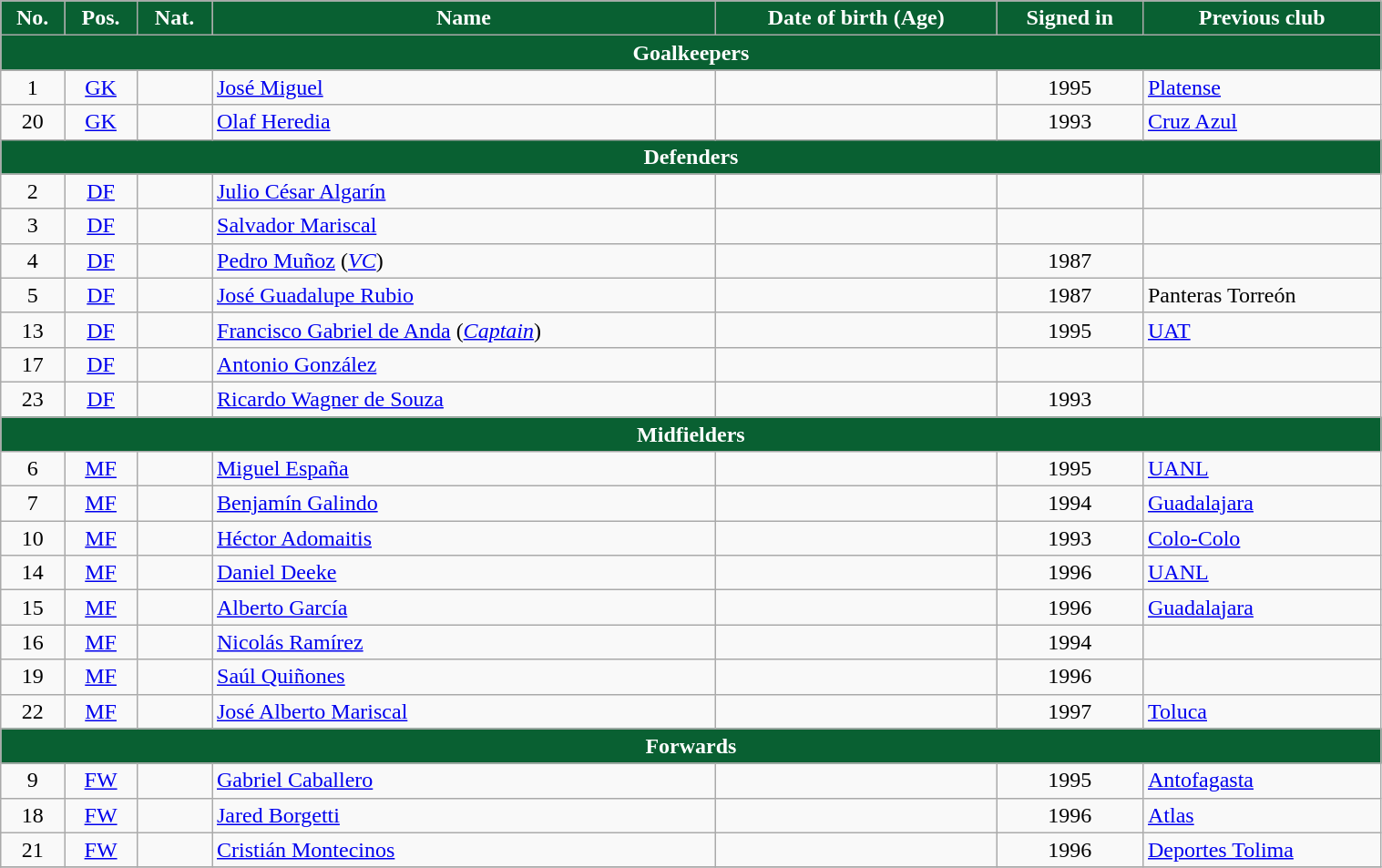<table class="wikitable" style="text-align:center; font-size:100%;width:80%;">
<tr>
<th style="background:#096032; color:white; text-align:center;">No.</th>
<th style="background:#096032; color:white; text-align:center;">Pos.</th>
<th style="background:#096032; color:white; text-align:center;">Nat.</th>
<th style="background:#096032; color:white; text-align:center;">Name</th>
<th style="background:#096032; color:white; text-align:center;">Date of birth (Age)</th>
<th style="background:#096032; color:white; text-align:center;">Signed in</th>
<th style="background:#096032; color:white; text-align:center;">Previous club</th>
</tr>
<tr>
<th colspan="7" style="background:#096032; color:white; text-align:center">Goalkeepers</th>
</tr>
<tr>
<td>1</td>
<td><a href='#'>GK</a></td>
<td></td>
<td align=left><a href='#'>José Miguel</a></td>
<td></td>
<td>1995</td>
<td align=left> <a href='#'>Platense</a></td>
</tr>
<tr>
<td>20</td>
<td><a href='#'>GK</a></td>
<td></td>
<td align=left><a href='#'>Olaf Heredia</a></td>
<td></td>
<td>1993</td>
<td align=left> <a href='#'>Cruz Azul</a></td>
</tr>
<tr>
<th colspan="7" style="background:#096032; color:white; text-align:center">Defenders</th>
</tr>
<tr>
<td>2</td>
<td><a href='#'>DF</a></td>
<td></td>
<td align=left><a href='#'>Julio César Algarín</a></td>
<td></td>
<td></td>
<td align=left></td>
</tr>
<tr>
<td>3</td>
<td><a href='#'>DF</a></td>
<td></td>
<td align=left><a href='#'>Salvador Mariscal</a></td>
<td></td>
<td></td>
<td align=left></td>
</tr>
<tr>
<td>4</td>
<td><a href='#'>DF</a></td>
<td></td>
<td align=left><a href='#'>Pedro Muñoz</a> (<em><a href='#'>VC</a></em>)</td>
<td></td>
<td>1987</td>
<td align=left></td>
</tr>
<tr>
<td>5</td>
<td><a href='#'>DF</a></td>
<td></td>
<td align=left><a href='#'>José Guadalupe Rubio</a></td>
<td></td>
<td>1987</td>
<td align=left> Panteras Torreón</td>
</tr>
<tr>
<td>13</td>
<td><a href='#'>DF</a></td>
<td></td>
<td align=left><a href='#'>Francisco Gabriel de Anda</a> (<em><a href='#'>Captain</a></em>)</td>
<td></td>
<td>1995</td>
<td align=left> <a href='#'>UAT</a></td>
</tr>
<tr>
<td>17</td>
<td><a href='#'>DF</a></td>
<td></td>
<td align=left><a href='#'>Antonio González</a></td>
<td></td>
<td></td>
<td align=left></td>
</tr>
<tr>
<td>23</td>
<td><a href='#'>DF</a></td>
<td></td>
<td align=left><a href='#'>Ricardo Wagner de Souza</a></td>
<td></td>
<td>1993</td>
<td></td>
</tr>
<tr>
<th colspan="7" style="background:#096032; color:white; text-align:center">Midfielders</th>
</tr>
<tr>
<td>6</td>
<td><a href='#'>MF</a></td>
<td></td>
<td align=left><a href='#'>Miguel España</a></td>
<td></td>
<td>1995</td>
<td align=left> <a href='#'>UANL</a></td>
</tr>
<tr>
<td>7</td>
<td><a href='#'>MF</a></td>
<td></td>
<td align=left><a href='#'>Benjamín Galindo</a></td>
<td></td>
<td>1994</td>
<td align=left> <a href='#'>Guadalajara</a></td>
</tr>
<tr>
<td>10</td>
<td><a href='#'>MF</a></td>
<td></td>
<td align=left><a href='#'>Héctor Adomaitis</a></td>
<td></td>
<td>1993</td>
<td align=left> <a href='#'>Colo-Colo</a></td>
</tr>
<tr>
<td>14</td>
<td><a href='#'>MF</a></td>
<td></td>
<td align=left><a href='#'>Daniel Deeke</a></td>
<td></td>
<td>1996</td>
<td align=left> <a href='#'>UANL</a></td>
</tr>
<tr>
<td>15</td>
<td><a href='#'>MF</a></td>
<td></td>
<td align=left><a href='#'>Alberto García</a></td>
<td></td>
<td>1996</td>
<td align=left> <a href='#'>Guadalajara</a></td>
</tr>
<tr>
<td>16</td>
<td><a href='#'>MF</a></td>
<td></td>
<td align=left><a href='#'>Nicolás Ramírez</a></td>
<td></td>
<td>1994</td>
<td></td>
</tr>
<tr>
<td>19</td>
<td><a href='#'>MF</a></td>
<td></td>
<td align=left><a href='#'>Saúl Quiñones</a></td>
<td></td>
<td>1996</td>
<td></td>
</tr>
<tr>
<td>22</td>
<td><a href='#'>MF</a></td>
<td></td>
<td align=left><a href='#'>José Alberto Mariscal</a></td>
<td></td>
<td>1997 </td>
<td align=left> <a href='#'>Toluca</a></td>
</tr>
<tr>
<th colspan="7" style="background:#096032; color:white; text-align:center">Forwards</th>
</tr>
<tr>
<td>9</td>
<td><a href='#'>FW</a></td>
<td></td>
<td align=left><a href='#'>Gabriel Caballero</a></td>
<td></td>
<td>1995</td>
<td align=left> <a href='#'>Antofagasta</a></td>
</tr>
<tr>
<td>18</td>
<td><a href='#'>FW</a></td>
<td></td>
<td align=left><a href='#'>Jared Borgetti</a></td>
<td></td>
<td>1996</td>
<td align=left> <a href='#'>Atlas</a></td>
</tr>
<tr>
<td>21</td>
<td><a href='#'>FW</a></td>
<td></td>
<td align=left><a href='#'>Cristián Montecinos</a></td>
<td></td>
<td>1996</td>
<td align=left> <a href='#'>Deportes Tolima</a></td>
</tr>
<tr>
</tr>
</table>
